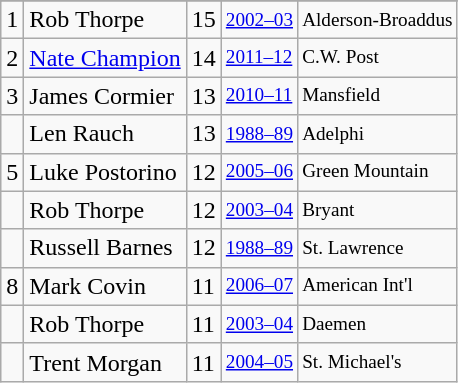<table class="wikitable">
<tr>
</tr>
<tr>
</tr>
<tr>
<td>1</td>
<td>Rob Thorpe</td>
<td>15</td>
<td style="font-size:80%;"><a href='#'>2002–03</a></td>
<td style="font-size:80%;">Alderson-Broaddus</td>
</tr>
<tr>
<td>2</td>
<td><a href='#'>Nate Champion</a></td>
<td>14</td>
<td style="font-size:80%;"><a href='#'>2011–12</a></td>
<td style="font-size:80%;">C.W. Post</td>
</tr>
<tr>
<td>3</td>
<td>James Cormier</td>
<td>13</td>
<td style="font-size:80%;"><a href='#'>2010–11</a></td>
<td style="font-size:80%;">Mansfield</td>
</tr>
<tr>
<td></td>
<td>Len Rauch</td>
<td>13</td>
<td style="font-size:80%;"><a href='#'>1988–89</a></td>
<td style="font-size:80%;">Adelphi</td>
</tr>
<tr>
<td>5</td>
<td>Luke Postorino</td>
<td>12</td>
<td style="font-size:80%;"><a href='#'>2005–06</a></td>
<td style="font-size:80%;">Green Mountain</td>
</tr>
<tr>
<td></td>
<td>Rob Thorpe</td>
<td>12</td>
<td style="font-size:80%;"><a href='#'>2003–04</a></td>
<td style="font-size:80%;">Bryant</td>
</tr>
<tr>
<td></td>
<td>Russell Barnes</td>
<td>12</td>
<td style="font-size:80%;"><a href='#'>1988–89</a></td>
<td style="font-size:80%;">St. Lawrence</td>
</tr>
<tr>
<td>8</td>
<td>Mark Covin</td>
<td>11</td>
<td style="font-size:80%;"><a href='#'>2006–07</a></td>
<td style="font-size:80%;">American Int'l</td>
</tr>
<tr>
<td></td>
<td>Rob Thorpe</td>
<td>11</td>
<td style="font-size:80%;"><a href='#'>2003–04</a></td>
<td style="font-size:80%;">Daemen</td>
</tr>
<tr>
<td></td>
<td>Trent Morgan</td>
<td>11</td>
<td style="font-size:80%;"><a href='#'>2004–05</a></td>
<td style="font-size:80%;">St. Michael's</td>
</tr>
</table>
